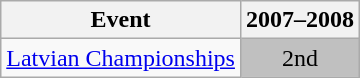<table class="wikitable" style="text-align:center">
<tr>
<th>Event</th>
<th>2007–2008</th>
</tr>
<tr>
<td align=left><a href='#'>Latvian Championships</a></td>
<td bgcolor=silver>2nd</td>
</tr>
</table>
